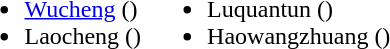<table>
<tr>
<td valign="top"><br><ul><li><a href='#'>Wucheng</a> ()</li><li>Laocheng ()</li></ul></td>
<td valign="top"><br><ul><li>Luquantun ()</li><li>Haowangzhuang ()</li></ul></td>
</tr>
</table>
